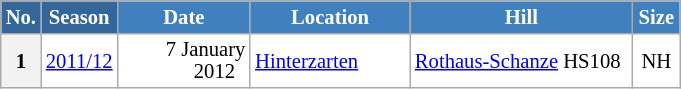<table class="wikitable sortable" style="font-size:86%; line-height:15px; text-align:left; border:grey solid 1px; border-collapse:collapse; background:#ffffff;">
<tr style="background:#efefef;">
<th style="background-color:#369; color:white; width:10px;">No.</th>
<th style="background-color:#369; color:white;  width:30px;">Season</th>
<th style="background-color:#4180be; color:white; width:82px;">Date</th>
<th style="background-color:#4180be; color:white; width:100px;">Location</th>
<th style="background-color:#4180be; color:white; width:142px;">Hill</th>
<th style="background-color:#4180be; color:white; width:25px;">Size</th>
</tr>
<tr>
<th scope=row style="text-align:center;">1</th>
<td align=center><a href='#'>2011/12</a></td>
<td align=right>7 January 2012  </td>
<td> <a href='#'>Hinterzarten</a></td>
<td><a href='#'>Rothaus-Schanze</a> HS108</td>
<td align=center>NH</td>
</tr>
</table>
